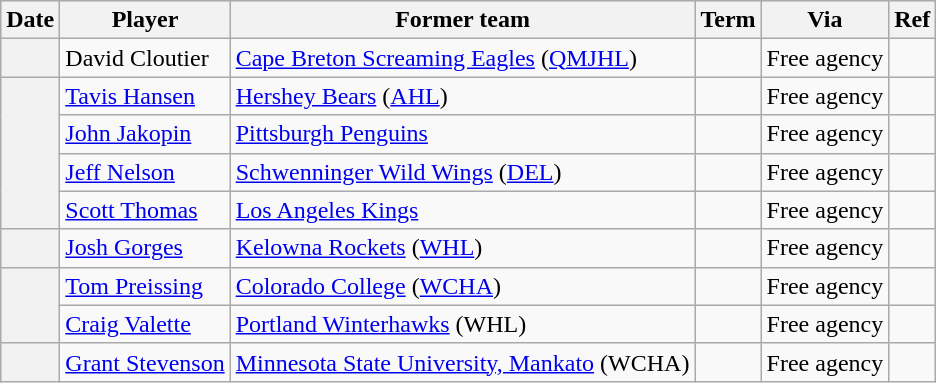<table class="wikitable plainrowheaders">
<tr style="background:#ddd; text-align:center;">
<th>Date</th>
<th>Player</th>
<th>Former team</th>
<th>Term</th>
<th>Via</th>
<th>Ref</th>
</tr>
<tr>
<th scope="row"></th>
<td>David Cloutier</td>
<td><a href='#'>Cape Breton Screaming Eagles</a> (<a href='#'>QMJHL</a>)</td>
<td></td>
<td>Free agency</td>
<td></td>
</tr>
<tr>
<th scope="row" rowspan=4></th>
<td><a href='#'>Tavis Hansen</a></td>
<td><a href='#'>Hershey Bears</a> (<a href='#'>AHL</a>)</td>
<td></td>
<td>Free agency</td>
<td></td>
</tr>
<tr>
<td><a href='#'>John Jakopin</a></td>
<td><a href='#'>Pittsburgh Penguins</a></td>
<td></td>
<td>Free agency</td>
<td></td>
</tr>
<tr>
<td><a href='#'>Jeff Nelson</a></td>
<td><a href='#'>Schwenninger Wild Wings</a> (<a href='#'>DEL</a>)</td>
<td></td>
<td>Free agency</td>
<td></td>
</tr>
<tr>
<td><a href='#'>Scott Thomas</a></td>
<td><a href='#'>Los Angeles Kings</a></td>
<td></td>
<td>Free agency</td>
<td></td>
</tr>
<tr>
<th scope="row"></th>
<td><a href='#'>Josh Gorges</a></td>
<td><a href='#'>Kelowna Rockets</a> (<a href='#'>WHL</a>)</td>
<td></td>
<td>Free agency</td>
<td></td>
</tr>
<tr>
<th scope="row" rowspan=2></th>
<td><a href='#'>Tom Preissing</a></td>
<td><a href='#'>Colorado College</a> (<a href='#'>WCHA</a>)</td>
<td></td>
<td>Free agency</td>
<td></td>
</tr>
<tr>
<td><a href='#'>Craig Valette</a></td>
<td><a href='#'>Portland Winterhawks</a> (WHL)</td>
<td></td>
<td>Free agency</td>
<td></td>
</tr>
<tr>
<th scope="row"></th>
<td><a href='#'>Grant Stevenson</a></td>
<td><a href='#'>Minnesota State University, Mankato</a> (WCHA)</td>
<td></td>
<td>Free agency</td>
<td></td>
</tr>
</table>
